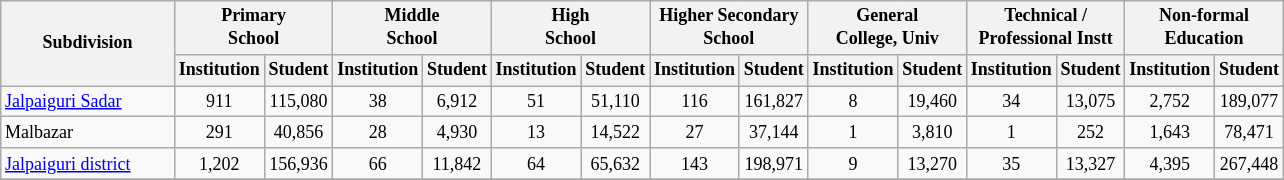<table class="wikitable" style="text-align:center;font-size: 9pt">
<tr>
<th width="110" rowspan="2">Subdivision</th>
<th colspan="2">Primary<br>School</th>
<th colspan="2">Middle<br>School</th>
<th colspan="2">High<br>School</th>
<th colspan="2">Higher Secondary<br>School</th>
<th colspan="2">General<br>College, Univ</th>
<th colspan="2">Technical /<br>Professional Instt</th>
<th colspan="2">Non-formal<br>Education</th>
</tr>
<tr>
<th width="30">Institution</th>
<th width="30">Student</th>
<th width="30">Institution</th>
<th width="30">Student</th>
<th width="30">Institution</th>
<th width="30">Student</th>
<th width="30">Institution</th>
<th width="30">Student</th>
<th width="30">Institution</th>
<th width="30">Student</th>
<th width="30">Institution</th>
<th width="30">Student</th>
<th width="30">Institution</th>
<th width="30">Student<br></th>
</tr>
<tr>
<td align=left><a href='#'>Jalpaiguri Sadar</a></td>
<td align="center">911</td>
<td align="center">115,080</td>
<td align="center">38</td>
<td align="center">6,912</td>
<td align="center">51</td>
<td align="center">51,110</td>
<td align="center">116</td>
<td align="center">161,827</td>
<td align="center">8</td>
<td align="center">19,460</td>
<td align="center">34</td>
<td align="center">13,075</td>
<td align="center">2,752</td>
<td align="center">189,077</td>
</tr>
<tr>
<td align=left>Malbazar</td>
<td align="center">291</td>
<td align="center">40,856</td>
<td align="center">28</td>
<td align="center">4,930</td>
<td align="center">13</td>
<td align="center">14,522</td>
<td align="center">27</td>
<td align="center">37,144</td>
<td align="center">1</td>
<td align="center">3,810</td>
<td align="center">1</td>
<td align="center">252</td>
<td align="center">1,643</td>
<td align="center">78,471</td>
</tr>
<tr>
<td align=left><a href='#'>Jalpaiguri district</a></td>
<td align="center">1,202</td>
<td align="center">156,936</td>
<td align="center">66</td>
<td align="center">11,842</td>
<td align="center">64</td>
<td align="center">65,632</td>
<td align="center">143</td>
<td align="center">198,971</td>
<td align="center">9</td>
<td align="center">13,270</td>
<td align="center">35</td>
<td align="center">13,327</td>
<td align="center">4,395</td>
<td align="center">267,448</td>
</tr>
<tr>
</tr>
</table>
